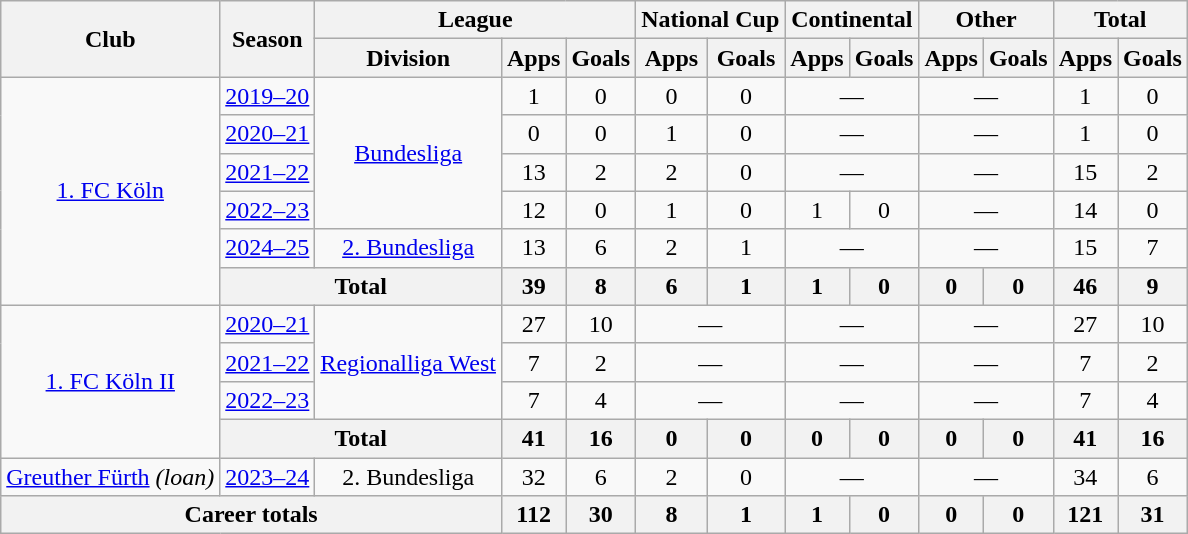<table class="wikitable" style="text-align:center">
<tr>
<th rowspan="2">Club</th>
<th rowspan="2">Season</th>
<th colspan="3">League</th>
<th colspan="2">National Cup</th>
<th colspan="2">Continental</th>
<th colspan="2">Other</th>
<th colspan="2">Total</th>
</tr>
<tr>
<th>Division</th>
<th>Apps</th>
<th>Goals</th>
<th>Apps</th>
<th>Goals</th>
<th>Apps</th>
<th>Goals</th>
<th>Apps</th>
<th>Goals</th>
<th>Apps</th>
<th>Goals</th>
</tr>
<tr>
<td rowspan="6"><a href='#'>1. FC Köln</a></td>
<td><a href='#'>2019–20</a></td>
<td rowspan="4"><a href='#'>Bundesliga</a></td>
<td>1</td>
<td>0</td>
<td>0</td>
<td>0</td>
<td colspan="2">—</td>
<td colspan="2">—</td>
<td>1</td>
<td>0</td>
</tr>
<tr>
<td><a href='#'>2020–21</a></td>
<td>0</td>
<td>0</td>
<td>1</td>
<td>0</td>
<td colspan="2">—</td>
<td colspan="2">—</td>
<td>1</td>
<td>0</td>
</tr>
<tr>
<td><a href='#'>2021–22</a></td>
<td>13</td>
<td>2</td>
<td>2</td>
<td>0</td>
<td colspan="2">—</td>
<td colspan="2">—</td>
<td>15</td>
<td>2</td>
</tr>
<tr>
<td><a href='#'>2022–23</a></td>
<td>12</td>
<td>0</td>
<td>1</td>
<td>0</td>
<td>1</td>
<td>0</td>
<td colspan="2">—</td>
<td>14</td>
<td>0</td>
</tr>
<tr>
<td><a href='#'>2024–25</a></td>
<td><a href='#'>2. Bundesliga</a></td>
<td>13</td>
<td>6</td>
<td>2</td>
<td>1</td>
<td colspan="2">—</td>
<td colspan="2">—</td>
<td>15</td>
<td>7</td>
</tr>
<tr>
<th colspan="2">Total</th>
<th>39</th>
<th>8</th>
<th>6</th>
<th>1</th>
<th>1</th>
<th>0</th>
<th>0</th>
<th>0</th>
<th>46</th>
<th>9</th>
</tr>
<tr>
<td rowspan="4"><a href='#'>1. FC Köln II</a></td>
<td><a href='#'>2020–21</a></td>
<td rowspan="3"><a href='#'>Regionalliga West</a></td>
<td>27</td>
<td>10</td>
<td colspan="2">—</td>
<td colspan="2">—</td>
<td colspan="2">—</td>
<td>27</td>
<td>10</td>
</tr>
<tr>
<td><a href='#'>2021–22</a></td>
<td>7</td>
<td>2</td>
<td colspan="2">—</td>
<td colspan="2">—</td>
<td colspan="2">—</td>
<td>7</td>
<td>2</td>
</tr>
<tr>
<td><a href='#'>2022–23</a></td>
<td>7</td>
<td>4</td>
<td colspan="2">—</td>
<td colspan="2">—</td>
<td colspan="2">—</td>
<td>7</td>
<td>4</td>
</tr>
<tr>
<th colspan="2">Total</th>
<th>41</th>
<th>16</th>
<th>0</th>
<th>0</th>
<th>0</th>
<th>0</th>
<th>0</th>
<th>0</th>
<th>41</th>
<th>16</th>
</tr>
<tr>
<td><a href='#'>Greuther Fürth</a> <em>(loan)</em></td>
<td><a href='#'>2023–24</a></td>
<td>2. Bundesliga</td>
<td>32</td>
<td>6</td>
<td>2</td>
<td>0</td>
<td colspan="2">—</td>
<td colspan="2">—</td>
<td>34</td>
<td>6</td>
</tr>
<tr>
<th colspan="3">Career totals</th>
<th>112</th>
<th>30</th>
<th>8</th>
<th>1</th>
<th>1</th>
<th>0</th>
<th>0</th>
<th>0</th>
<th>121</th>
<th>31</th>
</tr>
</table>
